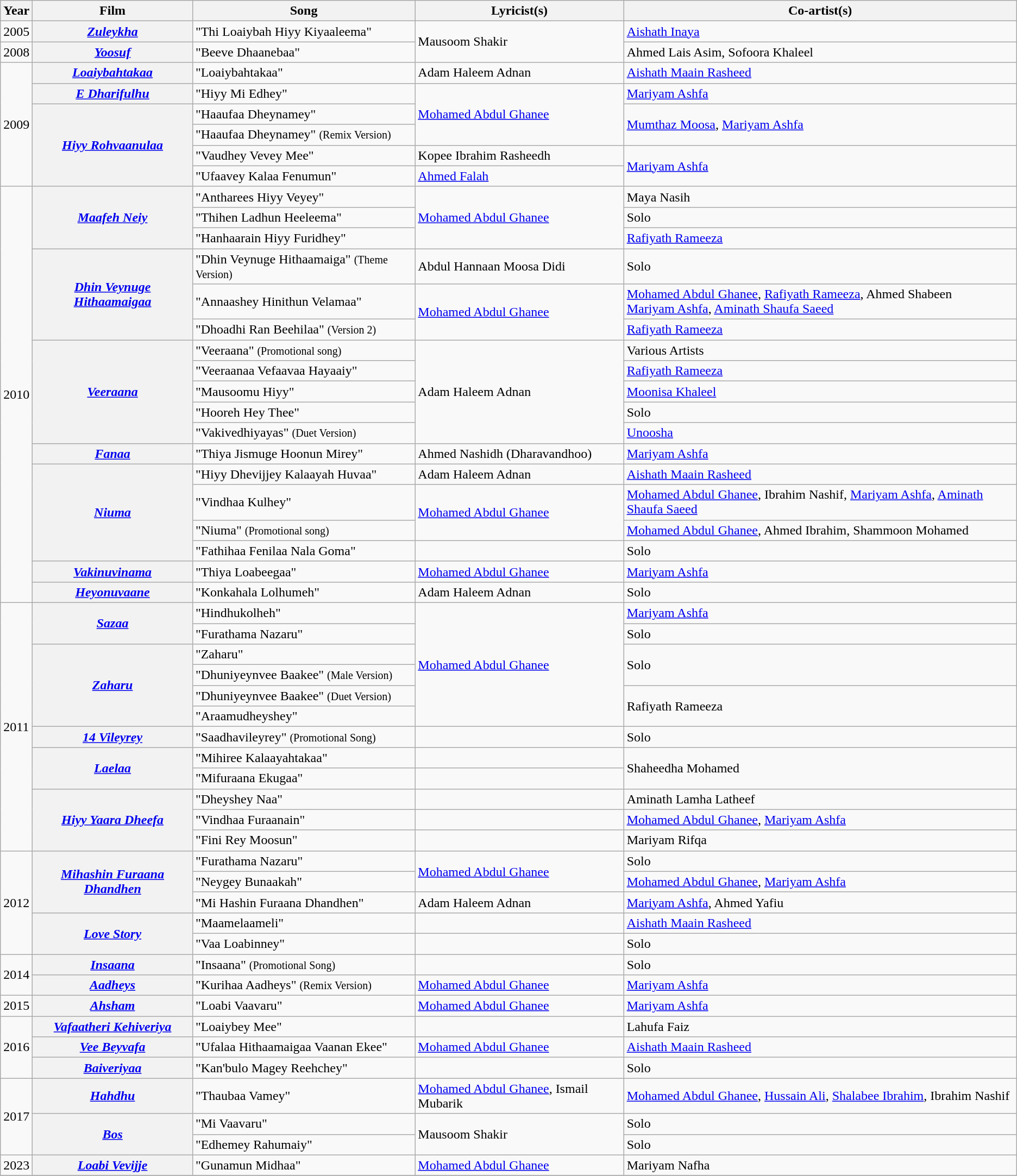<table class="wikitable plainrowheaders">
<tr>
<th scope="col">Year</th>
<th scope="col">Film</th>
<th scope="col">Song</th>
<th scope="col">Lyricist(s)</th>
<th scope="col">Co-artist(s)</th>
</tr>
<tr>
<td>2005</td>
<th scope="row"><em><a href='#'>Zuleykha</a></em></th>
<td>"Thi Loaiybah Hiyy Kiyaaleema"</td>
<td rowspan="2">Mausoom Shakir</td>
<td><a href='#'>Aishath Inaya</a></td>
</tr>
<tr>
<td>2008</td>
<th scope="row"><em><a href='#'>Yoosuf</a></em></th>
<td>"Beeve Dhaanebaa"</td>
<td>Ahmed Lais Asim, Sofoora Khaleel</td>
</tr>
<tr>
<td rowspan="6">2009</td>
<th scope="row"><em><a href='#'>Loaiybahtakaa</a></em></th>
<td>"Loaiybahtakaa"</td>
<td>Adam Haleem Adnan</td>
<td><a href='#'>Aishath Maain Rasheed</a></td>
</tr>
<tr>
<th scope="row"><em><a href='#'>E Dharifulhu</a></em></th>
<td>"Hiyy Mi Edhey"</td>
<td rowspan="3"><a href='#'>Mohamed Abdul Ghanee</a></td>
<td><a href='#'>Mariyam Ashfa</a></td>
</tr>
<tr>
<th rowspan="4" scope="row"><em><a href='#'>Hiyy Rohvaanulaa</a></em></th>
<td>"Haaufaa Dheynamey"</td>
<td rowspan="2"><a href='#'>Mumthaz Moosa</a>, <a href='#'>Mariyam Ashfa</a></td>
</tr>
<tr>
<td>"Haaufaa Dheynamey" <small>(Remix Version)</small></td>
</tr>
<tr>
<td>"Vaudhey Vevey Mee"</td>
<td>Kopee Ibrahim Rasheedh</td>
<td rowspan="2"><a href='#'>Mariyam Ashfa</a></td>
</tr>
<tr>
<td>"Ufaavey Kalaa Fenumun"</td>
<td><a href='#'>Ahmed Falah</a></td>
</tr>
<tr>
<td rowspan="18">2010</td>
<th rowspan="3" scope="row"><em><a href='#'>Maafeh Neiy</a></em></th>
<td>"Antharees Hiyy Veyey"</td>
<td rowspan="3"><a href='#'>Mohamed Abdul Ghanee</a></td>
<td>Maya Nasih</td>
</tr>
<tr>
<td>"Thihen Ladhun Heeleema"</td>
<td>Solo</td>
</tr>
<tr>
<td>"Hanhaarain Hiyy Furidhey"</td>
<td><a href='#'>Rafiyath Rameeza</a></td>
</tr>
<tr>
<th rowspan="3" scope="row"><em><a href='#'>Dhin Veynuge Hithaamaigaa</a></em></th>
<td>"Dhin Veynuge Hithaamaiga" <small>(Theme Version)</small></td>
<td>Abdul Hannaan Moosa Didi</td>
<td>Solo</td>
</tr>
<tr>
<td>"Annaashey Hinithun Velamaa"</td>
<td rowspan="2"><a href='#'>Mohamed Abdul Ghanee</a></td>
<td><a href='#'>Mohamed Abdul Ghanee</a>, <a href='#'>Rafiyath Rameeza</a>, Ahmed Shabeen<br><a href='#'>Mariyam Ashfa</a>, <a href='#'>Aminath Shaufa Saeed</a></td>
</tr>
<tr>
<td>"Dhoadhi Ran Beehilaa" <small>(Version 2)</small></td>
<td><a href='#'>Rafiyath Rameeza</a></td>
</tr>
<tr>
<th rowspan="5" scope="row"><em><a href='#'>Veeraana</a></em></th>
<td>"Veeraana" <small>(Promotional song)</small></td>
<td rowspan="5">Adam Haleem Adnan</td>
<td>Various Artists</td>
</tr>
<tr>
<td>"Veeraanaa Vefaavaa Hayaaiy"</td>
<td><a href='#'>Rafiyath Rameeza</a></td>
</tr>
<tr>
<td>"Mausoomu Hiyy"</td>
<td><a href='#'>Moonisa Khaleel</a></td>
</tr>
<tr>
<td>"Hooreh Hey Thee"</td>
<td>Solo</td>
</tr>
<tr>
<td>"Vakivedhiyayas" <small>(Duet Version)</small></td>
<td><a href='#'>Unoosha</a></td>
</tr>
<tr>
<th scope="row"><em><a href='#'>Fanaa</a></em></th>
<td>"Thiya Jismuge Hoonun Mirey"</td>
<td>Ahmed Nashidh (Dharavandhoo)</td>
<td><a href='#'>Mariyam Ashfa</a></td>
</tr>
<tr>
<th rowspan="4" scope="row"><em><a href='#'>Niuma</a></em></th>
<td>"Hiyy Dhevijjey Kalaayah Huvaa" </td>
<td>Adam Haleem Adnan</td>
<td><a href='#'>Aishath Maain Rasheed</a></td>
</tr>
<tr>
<td>"Vindhaa Kulhey"</td>
<td rowspan="2"><a href='#'>Mohamed Abdul Ghanee</a></td>
<td><a href='#'>Mohamed Abdul Ghanee</a>, Ibrahim Nashif, <a href='#'>Mariyam Ashfa</a>, <a href='#'>Aminath Shaufa Saeed</a></td>
</tr>
<tr>
<td>"Niuma" <small>(Promotional song)</small></td>
<td><a href='#'>Mohamed Abdul Ghanee</a>, Ahmed Ibrahim, Shammoon Mohamed</td>
</tr>
<tr>
<td>"Fathihaa Fenilaa Nala Goma"</td>
<td></td>
<td>Solo</td>
</tr>
<tr>
<th scope="row"><em><a href='#'>Vakinuvinama</a></em></th>
<td>"Thiya Loabeegaa"</td>
<td><a href='#'>Mohamed Abdul Ghanee</a></td>
<td><a href='#'>Mariyam Ashfa</a></td>
</tr>
<tr>
<th scope="row"><em><a href='#'>Heyonuvaane</a></em></th>
<td>"Konkahala Lolhumeh"</td>
<td>Adam Haleem Adnan</td>
<td>Solo</td>
</tr>
<tr>
<td rowspan="12">2011</td>
<th rowspan="2" scope="row"><em><a href='#'>Sazaa</a></em></th>
<td>"Hindhukolheh"</td>
<td rowspan="6"><a href='#'>Mohamed Abdul Ghanee</a></td>
<td><a href='#'>Mariyam Ashfa</a></td>
</tr>
<tr>
<td>"Furathama Nazaru"</td>
<td>Solo</td>
</tr>
<tr>
<th scope="row" rowspan="4"><em><a href='#'>Zaharu</a></em></th>
<td>"Zaharu"</td>
<td rowspan="2">Solo</td>
</tr>
<tr>
<td>"Dhuniyeynvee Baakee" <small>(Male Version)</small></td>
</tr>
<tr>
<td>"Dhuniyeynvee Baakee" <small>(Duet Version)</small></td>
<td rowspan="2">Rafiyath Rameeza</td>
</tr>
<tr>
<td>"Araamudheyshey"</td>
</tr>
<tr>
<th scope="row"><em><a href='#'>14 Vileyrey</a></em></th>
<td>"Saadhavileyrey" <small>(Promotional Song)</small></td>
<td></td>
<td>Solo</td>
</tr>
<tr>
<th rowspan="2" scope="row"><em><a href='#'>Laelaa</a></em></th>
<td>"Mihiree Kalaayahtakaa"</td>
<td></td>
<td rowspan="2">Shaheedha Mohamed</td>
</tr>
<tr>
<td>"Mifuraana Ekugaa"</td>
<td></td>
</tr>
<tr>
<th rowspan="3" scope="row"><em><a href='#'>Hiyy Yaara Dheefa</a></em></th>
<td>"Dheyshey Naa"</td>
<td></td>
<td>Aminath Lamha Latheef</td>
</tr>
<tr>
<td>"Vindhaa Furaanain"</td>
<td></td>
<td><a href='#'>Mohamed Abdul Ghanee</a>, <a href='#'>Mariyam Ashfa</a></td>
</tr>
<tr>
<td>"Fini Rey Moosun"</td>
<td></td>
<td>Mariyam Rifqa</td>
</tr>
<tr>
<td rowspan="5">2012</td>
<th rowspan="3" scope="row"><em><a href='#'>Mihashin Furaana Dhandhen</a></em></th>
<td>"Furathama Nazaru"</td>
<td rowspan="2"><a href='#'>Mohamed Abdul Ghanee</a></td>
<td>Solo</td>
</tr>
<tr>
<td>"Neygey Bunaakah"</td>
<td><a href='#'>Mohamed Abdul Ghanee</a>, <a href='#'>Mariyam Ashfa</a></td>
</tr>
<tr>
<td>"Mi Hashin Furaana Dhandhen"</td>
<td>Adam Haleem Adnan</td>
<td><a href='#'>Mariyam Ashfa</a>, Ahmed Yafiu</td>
</tr>
<tr>
<th rowspan="2" scope="row"><em><a href='#'>Love Story</a></em></th>
<td>"Maamelaameli"</td>
<td></td>
<td><a href='#'>Aishath Maain Rasheed</a></td>
</tr>
<tr>
<td>"Vaa Loabinney"</td>
<td></td>
<td>Solo</td>
</tr>
<tr>
<td rowspan="2">2014</td>
<th scope="row"><em><a href='#'>Insaana</a></em></th>
<td>"Insaana" <small>(Promotional Song)</small></td>
<td></td>
<td>Solo</td>
</tr>
<tr>
<th scope="row"><em><a href='#'>Aadheys</a></em></th>
<td>"Kurihaa Aadheys" <small>(Remix Version)</small></td>
<td><a href='#'>Mohamed Abdul Ghanee</a></td>
<td><a href='#'>Mariyam Ashfa</a></td>
</tr>
<tr>
<td>2015</td>
<th scope="row"><em><a href='#'>Ahsham</a></em></th>
<td>"Loabi Vaavaru" </td>
<td><a href='#'>Mohamed Abdul Ghanee</a></td>
<td><a href='#'>Mariyam Ashfa</a></td>
</tr>
<tr>
<td rowspan="3">2016</td>
<th scope="row"><em><a href='#'>Vafaatheri Kehiveriya</a></em></th>
<td>"Loaiybey Mee"</td>
<td></td>
<td>Lahufa Faiz</td>
</tr>
<tr>
<th scope="row"><em><a href='#'>Vee Beyvafa</a></em></th>
<td>"Ufalaa Hithaamaigaa Vaanan Ekee"</td>
<td><a href='#'>Mohamed Abdul Ghanee</a></td>
<td><a href='#'>Aishath Maain Rasheed</a></td>
</tr>
<tr>
<th scope="row"><em><a href='#'>Baiveriyaa</a></em></th>
<td>"Kan'bulo Magey Reehchey"</td>
<td></td>
<td>Solo</td>
</tr>
<tr>
<td rowspan="3">2017</td>
<th scope="row"><em><a href='#'>Hahdhu</a></em></th>
<td>"Thaubaa Vamey"</td>
<td><a href='#'>Mohamed Abdul Ghanee</a>, Ismail Mubarik</td>
<td><a href='#'>Mohamed Abdul Ghanee</a>, <a href='#'>Hussain Ali</a>, <a href='#'>Shalabee Ibrahim</a>, Ibrahim Nashif</td>
</tr>
<tr>
<th rowspan="2" scope="row"><em><a href='#'>Bos</a></em></th>
<td>"Mi Vaavaru" </td>
<td rowspan="2">Mausoom Shakir</td>
<td>Solo</td>
</tr>
<tr>
<td>"Edhemey Rahumaiy"</td>
<td>Solo</td>
</tr>
<tr>
<td>2023</td>
<th scope="row"><em><a href='#'>Loabi Vevijje</a></em></th>
<td>"Gunamun Midhaa"</td>
<td><a href='#'>Mohamed Abdul Ghanee</a></td>
<td>Mariyam Nafha</td>
</tr>
<tr>
</tr>
</table>
